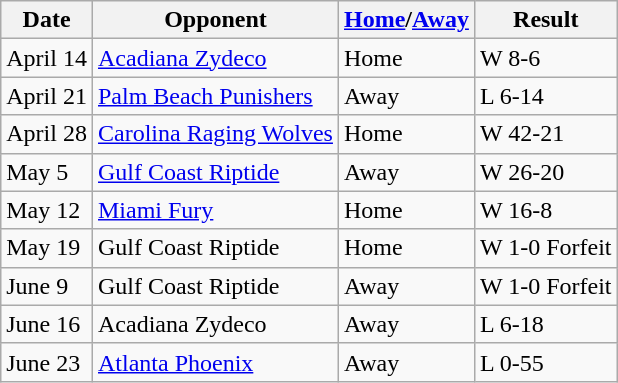<table class="wikitable">
<tr>
<th>Date</th>
<th>Opponent</th>
<th><a href='#'>Home</a>/<a href='#'>Away</a></th>
<th>Result</th>
</tr>
<tr>
<td>April 14</td>
<td><a href='#'>Acadiana Zydeco</a></td>
<td>Home</td>
<td>W 8-6</td>
</tr>
<tr>
<td>April 21</td>
<td><a href='#'>Palm Beach Punishers</a></td>
<td>Away</td>
<td>L 6-14</td>
</tr>
<tr>
<td>April 28</td>
<td><a href='#'>Carolina Raging Wolves</a></td>
<td>Home</td>
<td>W 42-21</td>
</tr>
<tr>
<td>May 5</td>
<td><a href='#'>Gulf Coast Riptide</a></td>
<td>Away</td>
<td>W 26-20</td>
</tr>
<tr>
<td>May 12</td>
<td><a href='#'>Miami Fury</a></td>
<td>Home</td>
<td>W 16-8</td>
</tr>
<tr>
<td>May 19</td>
<td>Gulf Coast Riptide</td>
<td>Home</td>
<td>W 1-0 Forfeit</td>
</tr>
<tr>
<td>June 9</td>
<td>Gulf Coast Riptide</td>
<td>Away</td>
<td>W 1-0 Forfeit</td>
</tr>
<tr>
<td>June 16</td>
<td>Acadiana Zydeco</td>
<td>Away</td>
<td>L 6-18</td>
</tr>
<tr>
<td>June 23</td>
<td><a href='#'>Atlanta Phoenix</a></td>
<td>Away</td>
<td>L 0-55</td>
</tr>
</table>
